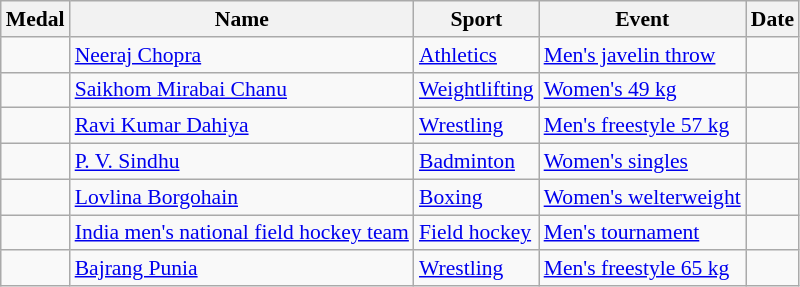<table class="wikitable sortable" style="font-size:90%;">
<tr>
<th>Medal</th>
<th>Name</th>
<th>Sport</th>
<th>Event</th>
<th>Date</th>
</tr>
<tr>
<td></td>
<td><a href='#'>Neeraj Chopra</a></td>
<td><a href='#'>Athletics</a></td>
<td><a href='#'>Men's javelin throw</a></td>
<td></td>
</tr>
<tr>
<td></td>
<td><a href='#'>Saikhom Mirabai Chanu</a></td>
<td><a href='#'>Weightlifting</a></td>
<td><a href='#'>Women's 49 kg</a></td>
<td></td>
</tr>
<tr>
<td></td>
<td><a href='#'>Ravi Kumar Dahiya</a></td>
<td><a href='#'>Wrestling</a></td>
<td><a href='#'>Men's freestyle 57 kg</a></td>
<td></td>
</tr>
<tr>
<td></td>
<td><a href='#'>P. V. Sindhu</a></td>
<td><a href='#'>Badminton</a></td>
<td><a href='#'>Women's singles</a></td>
<td></td>
</tr>
<tr>
<td></td>
<td><a href='#'>Lovlina Borgohain</a></td>
<td><a href='#'>Boxing</a></td>
<td><a href='#'>Women's welterweight</a></td>
<td></td>
</tr>
<tr>
<td></td>
<td><a href='#'>India men's national field hockey team</a> <br> </td>
<td><a href='#'>Field hockey</a></td>
<td><a href='#'>Men's tournament</a></td>
<td></td>
</tr>
<tr>
<td></td>
<td><a href='#'>Bajrang Punia</a></td>
<td><a href='#'>Wrestling</a></td>
<td><a href='#'>Men's freestyle 65 kg</a></td>
<td></td>
</tr>
</table>
